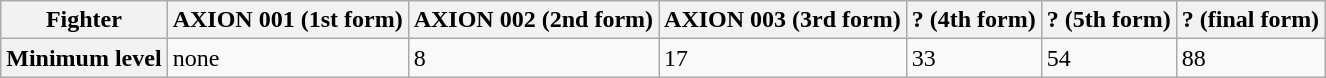<table class="wikitable">
<tr>
<th>Fighter</th>
<th>AXION 001 (1st form)</th>
<th>AXION 002 (2nd form)</th>
<th>AXION 003 (3rd form)</th>
<th>? (4th form)</th>
<th>? (5th form)</th>
<th>? (final form)</th>
</tr>
<tr>
<th>Minimum level</th>
<td>none</td>
<td>8</td>
<td>17</td>
<td>33</td>
<td>54</td>
<td>88</td>
</tr>
</table>
